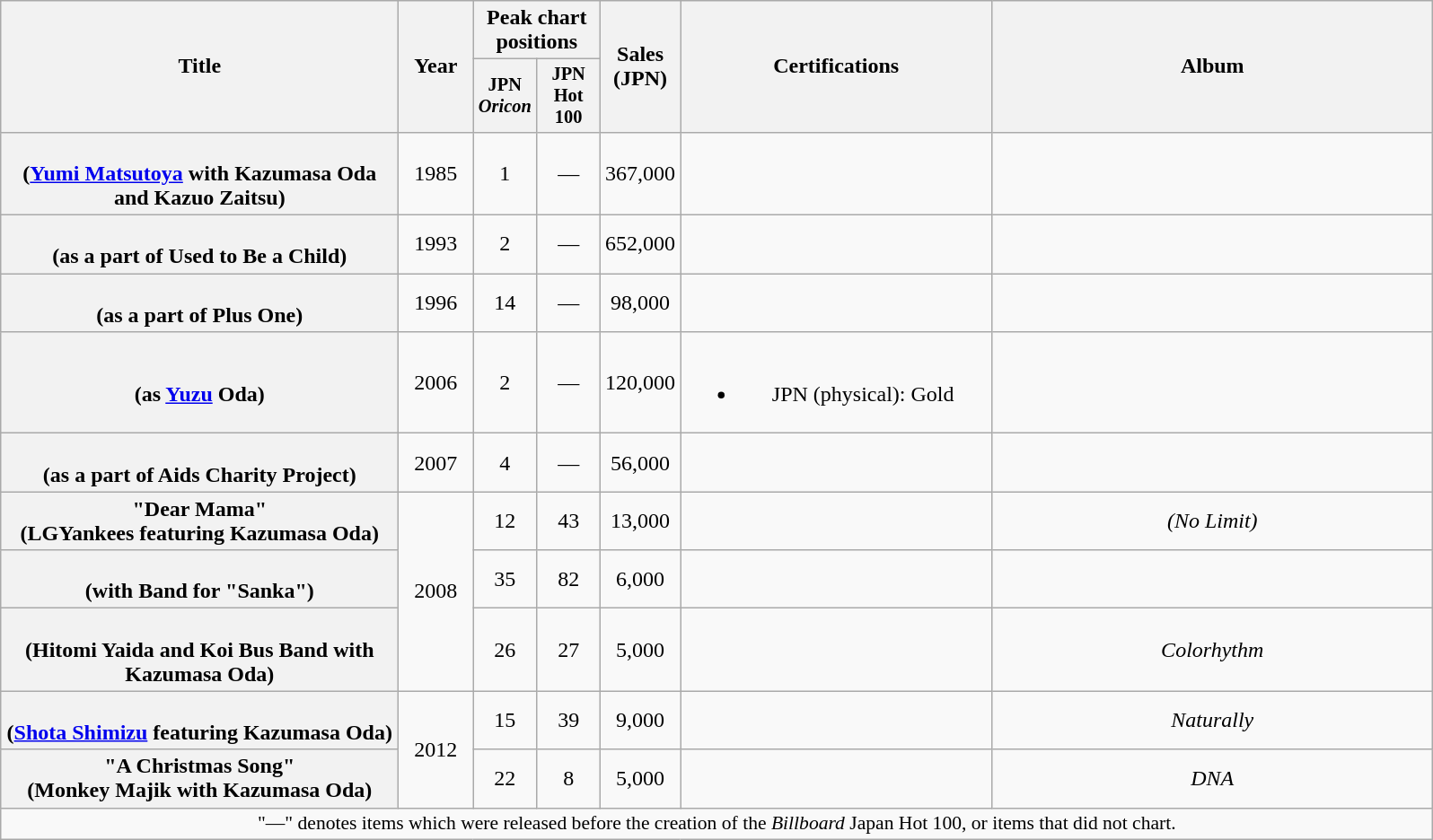<table class="wikitable plainrowheaders" style="text-align:center;">
<tr>
<th scope="col" rowspan="2" style="width:18em;">Title</th>
<th scope="col" rowspan="2" style="width:3em;">Year</th>
<th scope="col" colspan="2">Peak chart positions</th>
<th scope="col" rowspan="2">Sales<br>(JPN)<br></th>
<th scope="col" rowspan="2" style="width:14em;">Certifications</th>
<th scope="col" rowspan="2" style="width:20em;">Album</th>
</tr>
<tr>
<th style="width:3em;font-size:85%">JPN <em>Oricon</em><br></th>
<th style="width:3em;font-size:85%">JPN Hot 100<br></th>
</tr>
<tr>
<th scope="row"><br><span>(<a href='#'>Yumi Matsutoya</a> with Kazumasa Oda and Kazuo Zaitsu)</span></th>
<td>1985</td>
<td>1</td>
<td>—</td>
<td>367,000</td>
<td></td>
<td></td>
</tr>
<tr>
<th scope="row"><br><span>(as a part of Used to Be a Child)</span></th>
<td>1993</td>
<td>2</td>
<td>—</td>
<td>652,000</td>
<td></td>
<td></td>
</tr>
<tr>
<th scope="row"><br><span>(as a part of Plus One)</span></th>
<td>1996</td>
<td>14</td>
<td>—</td>
<td>98,000</td>
<td></td>
<td></td>
</tr>
<tr>
<th scope="row"><br><span>(as <a href='#'>Yuzu</a> Oda)</span></th>
<td>2006</td>
<td>2</td>
<td>—</td>
<td>120,000</td>
<td><br><ul><li>JPN <span>(physical)</span>: Gold</li></ul></td>
<td></td>
</tr>
<tr>
<th scope="row"><br><span>(as a part of Aids Charity Project)</span></th>
<td>2007</td>
<td>4</td>
<td>—</td>
<td>56,000</td>
<td></td>
<td></td>
</tr>
<tr>
<th scope="row">"Dear Mama"<br><span>(LGYankees featuring Kazumasa Oda)</span></th>
<td rowspan="3">2008</td>
<td>12</td>
<td>43</td>
<td>13,000</td>
<td></td>
<td><em> (No Limit)</em></td>
</tr>
<tr>
<th scope="row"><br><span>(with Band for "Sanka")</span></th>
<td>35</td>
<td>82</td>
<td>6,000</td>
<td></td>
<td></td>
</tr>
<tr>
<th scope="row"><br><span>(Hitomi Yaida and Koi Bus Band with Kazumasa Oda)</span></th>
<td>26</td>
<td>27</td>
<td>5,000</td>
<td></td>
<td><em>Colorhythm</em></td>
</tr>
<tr>
<th scope="row"><br><span>(<a href='#'>Shota Shimizu</a> featuring Kazumasa Oda)</span></th>
<td rowspan="2">2012</td>
<td>15</td>
<td>39</td>
<td>9,000</td>
<td></td>
<td><em>Naturally</em></td>
</tr>
<tr>
<th scope="row">"A Christmas Song"<br><span>(Monkey Majik with Kazumasa Oda)</span></th>
<td>22</td>
<td>8</td>
<td>5,000</td>
<td></td>
<td><em>DNA</em></td>
</tr>
<tr>
<td colspan="7" align="center" style="font-size:90%;">"—" denotes items which were released before the creation of the <em>Billboard</em> Japan Hot 100, or items that did not chart.</td>
</tr>
</table>
